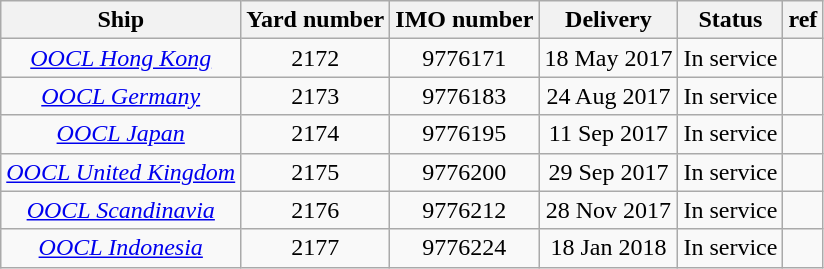<table class="wikitable" style="text-align:center">
<tr>
<th>Ship</th>
<th>Yard number</th>
<th>IMO number</th>
<th>Delivery</th>
<th>Status</th>
<th>ref</th>
</tr>
<tr>
<td><em><a href='#'>OOCL Hong Kong</a></em></td>
<td>2172</td>
<td>9776171</td>
<td>18 May 2017</td>
<td>In service</td>
<td></td>
</tr>
<tr>
<td><em><a href='#'>OOCL Germany</a></em></td>
<td>2173</td>
<td>9776183</td>
<td>24 Aug 2017</td>
<td>In service</td>
<td></td>
</tr>
<tr>
<td><em><a href='#'>OOCL Japan</a></em></td>
<td>2174</td>
<td>9776195</td>
<td>11 Sep 2017</td>
<td>In service</td>
<td></td>
</tr>
<tr>
<td><em><a href='#'>OOCL United Kingdom</a></em></td>
<td>2175</td>
<td>9776200</td>
<td>29 Sep 2017</td>
<td>In service</td>
<td></td>
</tr>
<tr>
<td><em><a href='#'>OOCL Scandinavia</a></em></td>
<td>2176</td>
<td>9776212</td>
<td>28 Nov 2017</td>
<td>In service</td>
<td></td>
</tr>
<tr>
<td><em><a href='#'>OOCL Indonesia</a></em></td>
<td>2177</td>
<td>9776224</td>
<td>18 Jan 2018</td>
<td>In service</td>
<td></td>
</tr>
</table>
